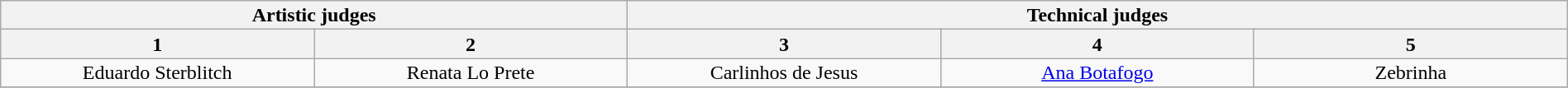<table class="wikitable" style="font-size:100%; line-height:16px; text-align:center" width="100%">
<tr>
<th colspan=2>Artistic judges</th>
<th colspan=3>Technical judges</th>
</tr>
<tr>
<th width="20.0%">1</th>
<th width="20.0%">2</th>
<th width="20.0%">3</th>
<th width="20.0%">4</th>
<th width="20.0%">5</th>
</tr>
<tr>
<td>Eduardo Sterblitch</td>
<td>Renata Lo Prete</td>
<td>Carlinhos de Jesus</td>
<td><a href='#'>Ana Botafogo</a></td>
<td>Zebrinha</td>
</tr>
<tr>
</tr>
</table>
